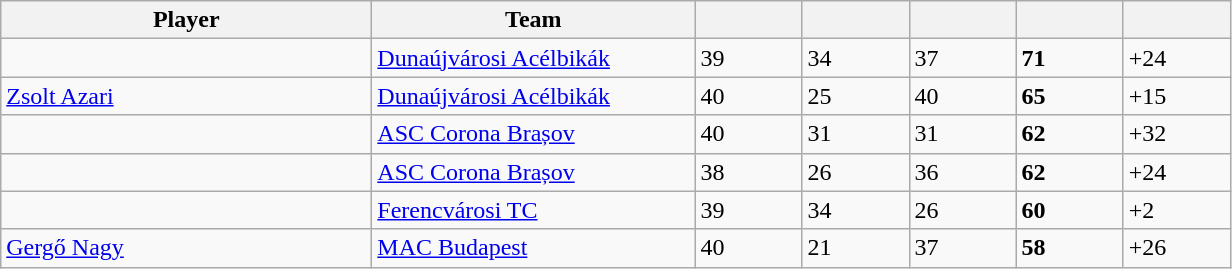<table class="wikitable sortable"ázat>
<tr>
<th style="width: 15em;">Player</th>
<th style="width: 13em;">Team</th>
<th style="width: 4em;"></th>
<th style="width: 4em;"></th>
<th style="width: 4em;"></th>
<th style="width: 4em;"></th>
<th style="width: 4em;"></th>
</tr>
<tr>
<td> </td>
<td><a href='#'>Dunaújvárosi Acélbikák</a></td>
<td>39</td>
<td>34</td>
<td>37</td>
<td><strong>71</strong></td>
<td>+24</td>
</tr>
<tr>
<td> <a href='#'>Zsolt Azari</a></td>
<td><a href='#'>Dunaújvárosi Acélbikák</a></td>
<td>40</td>
<td>25</td>
<td>40</td>
<td><strong>65</strong></td>
<td>+15</td>
</tr>
<tr>
<td> </td>
<td><a href='#'>ASC Corona Brașov</a></td>
<td>40</td>
<td>31</td>
<td>31</td>
<td><strong>62</strong></td>
<td>+32</td>
</tr>
<tr>
<td> </td>
<td><a href='#'>ASC Corona Brașov</a></td>
<td>38</td>
<td>26</td>
<td>36</td>
<td><strong>62</strong></td>
<td>+24</td>
</tr>
<tr>
<td> </td>
<td><a href='#'>Ferencvárosi TC</a></td>
<td>39</td>
<td>34</td>
<td>26</td>
<td><strong>60</strong></td>
<td>+2</td>
</tr>
<tr>
<td> <a href='#'>Gergő Nagy</a></td>
<td><a href='#'>MAC Budapest</a></td>
<td>40</td>
<td>21</td>
<td>37</td>
<td><strong>58</strong></td>
<td>+26</td>
</tr>
</table>
